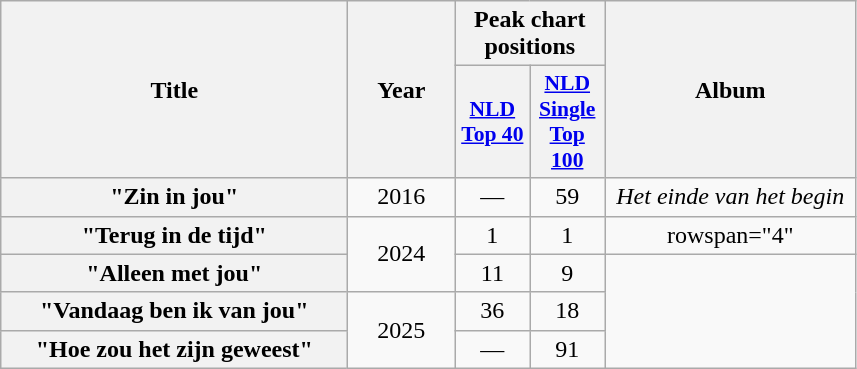<table class="wikitable plainrowheaders" style="text-align:center;">
<tr>
<th scope="col" rowspan="2" style="width:14em;">Title</th>
<th scope="col" rowspan="2" style="width:4em;">Year</th>
<th scope="col" colspan="2">Peak chart positions</th>
<th scope="col" rowspan="2" style="width:10em;">Album</th>
</tr>
<tr>
<th scope="col" style="width:3em;font-size:90%;"><a href='#'>NLD<br>Top 40</a><br></th>
<th scope="col" style="width:3em;font-size:90%;"><a href='#'>NLD<br>Single<br>Top 100</a><br></th>
</tr>
<tr>
<th scope="row">"Zin in jou"</th>
<td>2016</td>
<td>—</td>
<td>59</td>
<td><em>Het einde van het begin</em></td>
</tr>
<tr>
<th scope="row">"Terug in de tijd"</th>
<td rowspan="2">2024</td>
<td>1</td>
<td>1</td>
<td>rowspan="4" </td>
</tr>
<tr>
<th scope="row">"Alleen met jou"<br></th>
<td>11</td>
<td>9</td>
</tr>
<tr>
<th scope="row">"Vandaag ben ik van jou"</th>
<td rowspan="2">2025</td>
<td>36</td>
<td>18</td>
</tr>
<tr>
<th scope="row">"Hoe zou het zijn geweest"</th>
<td>—</td>
<td>91</td>
</tr>
</table>
